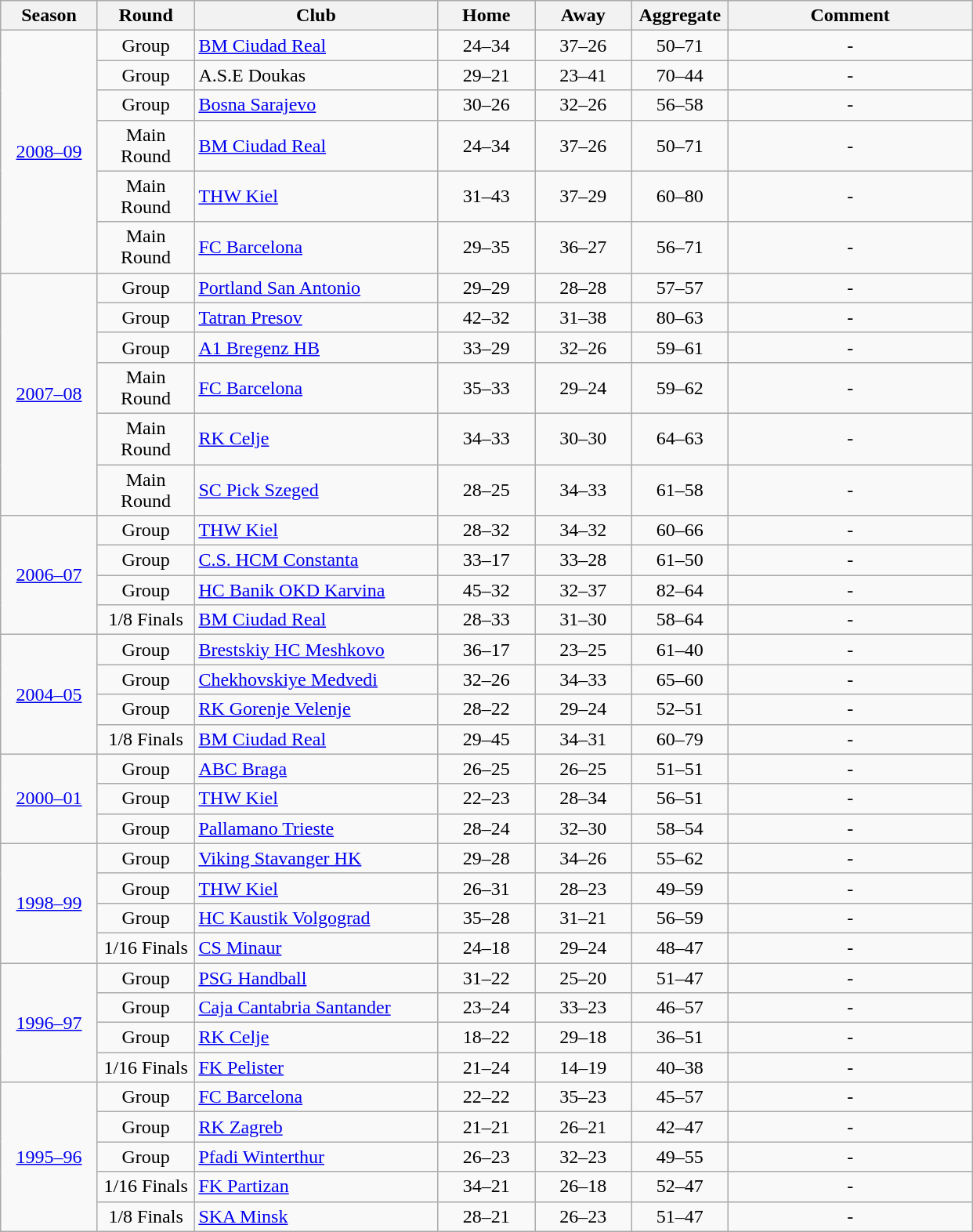<table class="wikitable" style="text-align:center;">
<tr>
<th width=75px>Season</th>
<th width=75px>Round</th>
<th width=200px>Club</th>
<th width=75px>Home</th>
<th width=75px>Away</th>
<th width=75px>Aggregate</th>
<th width=200px>Comment</th>
</tr>
<tr>
<td rowspan="6"><a href='#'>2008–09</a></td>
<td>Group</td>
<td align=left> <a href='#'>BM Ciudad Real</a></td>
<td>24–34</td>
<td>37–26</td>
<td>50–71</td>
<td>-</td>
</tr>
<tr>
<td>Group</td>
<td align=left> A.S.E Doukas</td>
<td>29–21</td>
<td>23–41</td>
<td>70–44</td>
<td>-</td>
</tr>
<tr>
<td>Group</td>
<td align=left> <a href='#'>Bosna Sarajevo</a></td>
<td>30–26</td>
<td>32–26</td>
<td>56–58</td>
<td>-</td>
</tr>
<tr>
<td>Main Round</td>
<td align=left> <a href='#'>BM Ciudad Real</a></td>
<td>24–34</td>
<td>37–26</td>
<td>50–71</td>
<td>-</td>
</tr>
<tr>
<td>Main Round</td>
<td align=left> <a href='#'>THW Kiel</a></td>
<td>31–43</td>
<td>37–29</td>
<td>60–80</td>
<td>-</td>
</tr>
<tr>
<td>Main Round</td>
<td align=left>  <a href='#'>FC Barcelona</a></td>
<td>29–35</td>
<td>36–27</td>
<td>56–71</td>
<td>-</td>
</tr>
<tr>
<td rowspan="6"><a href='#'>2007–08</a></td>
<td>Group</td>
<td align=left> <a href='#'>Portland San Antonio</a></td>
<td>29–29</td>
<td>28–28</td>
<td>57–57</td>
<td>-</td>
</tr>
<tr>
<td>Group</td>
<td align=left> <a href='#'>Tatran Presov</a></td>
<td>42–32</td>
<td>31–38</td>
<td>80–63</td>
<td>-</td>
</tr>
<tr>
<td>Group</td>
<td align=left> <a href='#'>A1 Bregenz HB</a></td>
<td>33–29</td>
<td>32–26</td>
<td>59–61</td>
<td>-</td>
</tr>
<tr>
<td>Main Round</td>
<td align=left> <a href='#'>FC Barcelona</a></td>
<td>35–33</td>
<td>29–24</td>
<td>59–62</td>
<td>-</td>
</tr>
<tr>
<td>Main Round</td>
<td align=left> <a href='#'>RK Celje</a></td>
<td>34–33</td>
<td>30–30</td>
<td>64–63</td>
<td>-</td>
</tr>
<tr>
<td>Main Round</td>
<td align=left> <a href='#'>SC Pick Szeged</a></td>
<td>28–25</td>
<td>34–33</td>
<td>61–58</td>
<td>-</td>
</tr>
<tr>
<td rowspan="4"><a href='#'>2006–07</a></td>
<td>Group</td>
<td align=left> <a href='#'>THW Kiel</a></td>
<td>28–32</td>
<td>34–32</td>
<td>60–66</td>
<td>-</td>
</tr>
<tr>
<td>Group</td>
<td align=left> <a href='#'>C.S. HCM Constanta</a></td>
<td>33–17</td>
<td>33–28</td>
<td>61–50</td>
<td>-</td>
</tr>
<tr>
<td>Group</td>
<td align=left> <a href='#'>HC Banik OKD Karvina</a></td>
<td>45–32</td>
<td>32–37</td>
<td>82–64</td>
<td>-</td>
</tr>
<tr>
<td>1/8 Finals</td>
<td align=left> <a href='#'>BM Ciudad Real</a></td>
<td>28–33</td>
<td>31–30</td>
<td>58–64</td>
<td>-</td>
</tr>
<tr>
<td rowspan="4"><a href='#'>2004–05</a></td>
<td>Group</td>
<td align=left> <a href='#'>Brestskiy HC Meshkovo</a></td>
<td>36–17</td>
<td>23–25</td>
<td>61–40</td>
<td>-</td>
</tr>
<tr>
<td>Group</td>
<td align=left> <a href='#'>Chekhovskiye Medvedi</a></td>
<td>32–26</td>
<td>34–33</td>
<td>65–60</td>
<td>-</td>
</tr>
<tr>
<td>Group</td>
<td align=left> <a href='#'>RK Gorenje Velenje</a></td>
<td>28–22</td>
<td>29–24</td>
<td>52–51</td>
<td>-</td>
</tr>
<tr>
<td>1/8 Finals</td>
<td align=left> <a href='#'>BM Ciudad Real</a></td>
<td>29–45</td>
<td>34–31</td>
<td>60–79</td>
<td>-</td>
</tr>
<tr>
<td rowspan="3"><a href='#'>2000–01</a></td>
<td>Group</td>
<td align=left> <a href='#'>ABC Braga</a></td>
<td>26–25</td>
<td>26–25</td>
<td>51–51</td>
<td>-</td>
</tr>
<tr>
<td>Group</td>
<td align=left> <a href='#'>THW Kiel</a></td>
<td>22–23</td>
<td>28–34</td>
<td>56–51</td>
<td>-</td>
</tr>
<tr>
<td>Group</td>
<td align=left> <a href='#'>Pallamano Trieste</a></td>
<td>28–24</td>
<td>32–30</td>
<td>58–54</td>
<td>-</td>
</tr>
<tr>
<td rowspan="4"><a href='#'>1998–99</a></td>
<td>Group</td>
<td align=left> <a href='#'>Viking Stavanger HK</a></td>
<td>29–28</td>
<td>34–26</td>
<td>55–62</td>
<td>-</td>
</tr>
<tr>
<td>Group</td>
<td align=left> <a href='#'>THW Kiel</a></td>
<td>26–31</td>
<td>28–23</td>
<td>49–59</td>
<td>-</td>
</tr>
<tr>
<td>Group</td>
<td align=left> <a href='#'>HC Kaustik Volgograd</a></td>
<td>35–28</td>
<td>31–21</td>
<td>56–59</td>
<td>-</td>
</tr>
<tr>
<td>1/16 Finals</td>
<td align=left> <a href='#'>CS Minaur</a></td>
<td>24–18</td>
<td>29–24</td>
<td>48–47</td>
<td>-</td>
</tr>
<tr>
<td rowspan="4"><a href='#'>1996–97</a></td>
<td>Group</td>
<td align=left> <a href='#'>PSG Handball</a></td>
<td>31–22</td>
<td>25–20</td>
<td>51–47</td>
<td>-</td>
</tr>
<tr>
<td>Group</td>
<td align=left> <a href='#'>Caja Cantabria Santander</a></td>
<td>23–24</td>
<td>33–23</td>
<td>46–57</td>
<td>-</td>
</tr>
<tr>
<td>Group</td>
<td align=left> <a href='#'>RK Celje</a></td>
<td>18–22</td>
<td>29–18</td>
<td>36–51</td>
<td>-</td>
</tr>
<tr>
<td>1/16 Finals</td>
<td align=left> <a href='#'>FK Pelister</a></td>
<td>21–24</td>
<td>14–19</td>
<td>40–38</td>
<td>-</td>
</tr>
<tr>
<td rowspan="5"><a href='#'>1995–96</a></td>
<td>Group</td>
<td align=left> <a href='#'>FC Barcelona</a></td>
<td>22–22</td>
<td>35–23</td>
<td>45–57</td>
<td>-</td>
</tr>
<tr>
<td>Group</td>
<td align=left> <a href='#'>RK Zagreb</a></td>
<td>21–21</td>
<td>26–21</td>
<td>42–47</td>
<td>-</td>
</tr>
<tr>
<td>Group</td>
<td align=left> <a href='#'>Pfadi Winterthur</a></td>
<td>26–23</td>
<td>32–23</td>
<td>49–55</td>
<td>-</td>
</tr>
<tr>
<td>1/16 Finals</td>
<td align=left> <a href='#'>FK Partizan</a></td>
<td>34–21</td>
<td>26–18</td>
<td>52–47</td>
<td>-</td>
</tr>
<tr>
<td>1/8 Finals</td>
<td align=left> <a href='#'>SKA Minsk</a></td>
<td>28–21</td>
<td>26–23</td>
<td>51–47</td>
<td>-</td>
</tr>
</table>
